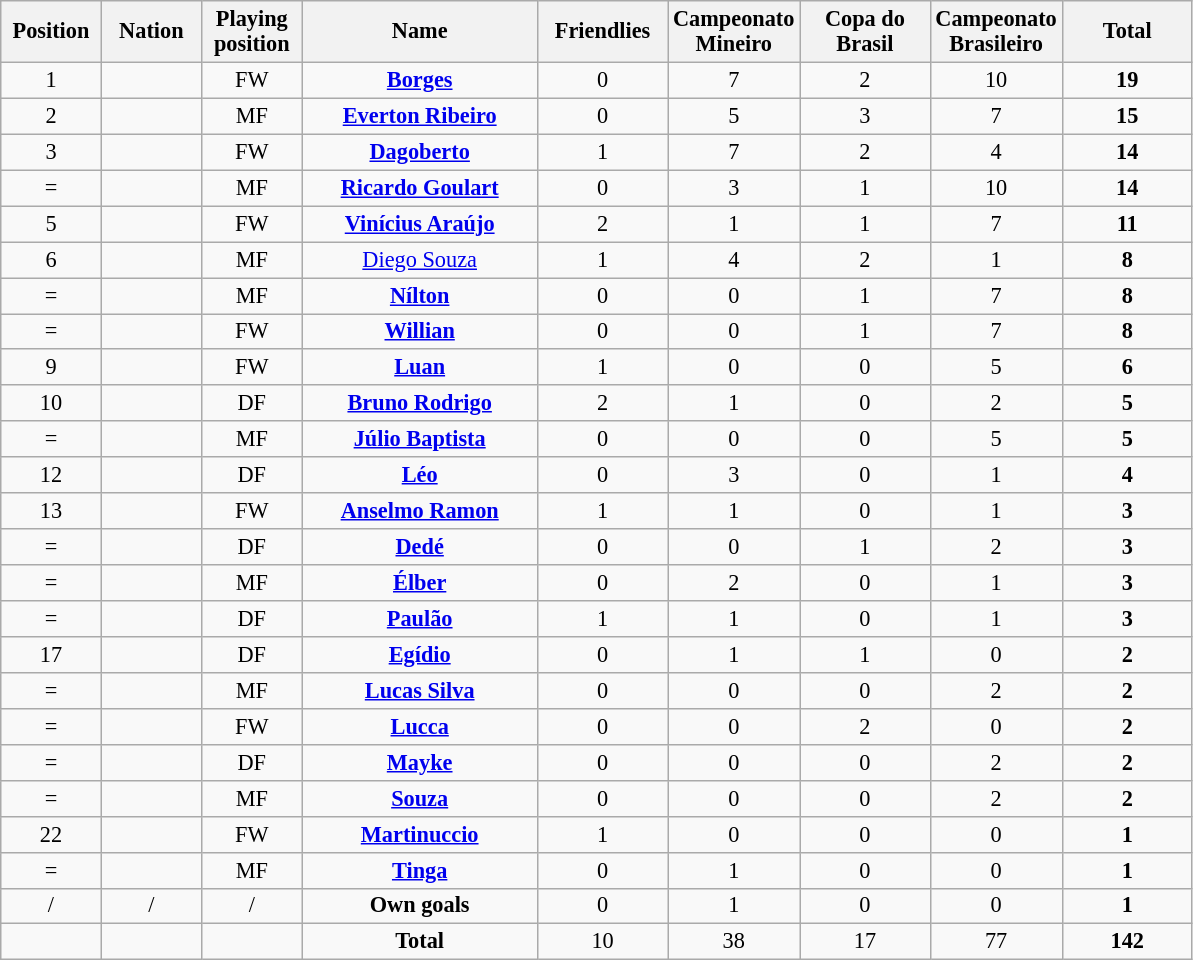<table class="wikitable" style="font-size: 93%; text-align: center;">
<tr>
<th width=60>Position</th>
<th width=60>Nation</th>
<th width=60>Playing position</th>
<th width=150>Name</th>
<th width=80>Friendlies</th>
<th width=80>Campeonato Mineiro</th>
<th width=80>Copa do Brasil</th>
<th width=80>Campeonato Brasileiro</th>
<th width=80>Total</th>
</tr>
<tr>
<td>1</td>
<td></td>
<td>FW</td>
<td><strong><a href='#'>Borges</a></strong></td>
<td>0</td>
<td>7</td>
<td>2</td>
<td>10</td>
<td><strong>19</strong></td>
</tr>
<tr>
<td>2</td>
<td></td>
<td>MF</td>
<td><strong><a href='#'>Everton Ribeiro</a></strong></td>
<td>0</td>
<td>5</td>
<td>3</td>
<td>7</td>
<td><strong>15</strong></td>
</tr>
<tr>
<td>3</td>
<td></td>
<td>FW</td>
<td><strong><a href='#'>Dagoberto</a></strong></td>
<td>1</td>
<td>7</td>
<td>2</td>
<td>4</td>
<td><strong>14</strong></td>
</tr>
<tr>
<td>=</td>
<td></td>
<td>MF</td>
<td><strong><a href='#'>Ricardo Goulart</a></strong></td>
<td>0</td>
<td>3</td>
<td>1</td>
<td>10</td>
<td><strong>14</strong></td>
</tr>
<tr>
<td>5</td>
<td></td>
<td>FW</td>
<td><strong><a href='#'>Vinícius Araújo</a></strong></td>
<td>2</td>
<td>1</td>
<td>1</td>
<td>7</td>
<td><strong>11</strong></td>
</tr>
<tr>
<td>6</td>
<td></td>
<td>MF</td>
<td><a href='#'>Diego Souza</a></td>
<td>1</td>
<td>4</td>
<td>2</td>
<td>1</td>
<td><strong>8</strong></td>
</tr>
<tr>
<td>=</td>
<td></td>
<td>MF</td>
<td><strong><a href='#'>Nílton</a></strong></td>
<td>0</td>
<td>0</td>
<td>1</td>
<td>7</td>
<td><strong>8</strong></td>
</tr>
<tr>
<td>=</td>
<td></td>
<td>FW</td>
<td><strong><a href='#'>Willian</a></strong></td>
<td>0</td>
<td>0</td>
<td>1</td>
<td>7</td>
<td><strong>8</strong></td>
</tr>
<tr>
<td>9</td>
<td></td>
<td>FW</td>
<td><strong><a href='#'>Luan</a></strong></td>
<td>1</td>
<td>0</td>
<td>0</td>
<td>5</td>
<td><strong>6</strong></td>
</tr>
<tr>
<td>10</td>
<td></td>
<td>DF</td>
<td><strong><a href='#'>Bruno Rodrigo</a></strong></td>
<td>2</td>
<td>1</td>
<td>0</td>
<td>2</td>
<td><strong>5</strong></td>
</tr>
<tr>
<td>=</td>
<td></td>
<td>MF</td>
<td><strong><a href='#'>Júlio Baptista</a></strong></td>
<td>0</td>
<td>0</td>
<td>0</td>
<td>5</td>
<td><strong>5</strong></td>
</tr>
<tr>
<td>12</td>
<td></td>
<td>DF</td>
<td><strong><a href='#'>Léo</a></strong></td>
<td>0</td>
<td>3</td>
<td>0</td>
<td>1</td>
<td><strong>4</strong></td>
</tr>
<tr>
<td>13</td>
<td></td>
<td>FW</td>
<td><strong><a href='#'>Anselmo Ramon</a></strong></td>
<td>1</td>
<td>1</td>
<td>0</td>
<td>1</td>
<td><strong>3</strong></td>
</tr>
<tr>
<td>=</td>
<td></td>
<td>DF</td>
<td><strong><a href='#'>Dedé</a></strong></td>
<td>0</td>
<td>0</td>
<td>1</td>
<td>2</td>
<td><strong>3</strong></td>
</tr>
<tr>
<td>=</td>
<td></td>
<td>MF</td>
<td><strong><a href='#'>Élber</a></strong></td>
<td>0</td>
<td>2</td>
<td>0</td>
<td>1</td>
<td><strong>3</strong></td>
</tr>
<tr>
<td>=</td>
<td></td>
<td>DF</td>
<td><strong><a href='#'>Paulão</a></strong></td>
<td>1</td>
<td>1</td>
<td>0</td>
<td>1</td>
<td><strong>3</strong></td>
</tr>
<tr>
<td>17</td>
<td></td>
<td>DF</td>
<td><strong><a href='#'>Egídio</a></strong></td>
<td>0</td>
<td>1</td>
<td>1</td>
<td>0</td>
<td><strong>2</strong></td>
</tr>
<tr>
<td>=</td>
<td></td>
<td>MF</td>
<td><strong><a href='#'>Lucas Silva</a></strong></td>
<td>0</td>
<td>0</td>
<td>0</td>
<td>2</td>
<td><strong>2</strong></td>
</tr>
<tr>
<td>=</td>
<td></td>
<td>FW</td>
<td><strong><a href='#'>Lucca</a></strong></td>
<td>0</td>
<td>0</td>
<td>2</td>
<td>0</td>
<td><strong>2</strong></td>
</tr>
<tr>
<td>=</td>
<td></td>
<td>DF</td>
<td><strong><a href='#'>Mayke</a></strong></td>
<td>0</td>
<td>0</td>
<td>0</td>
<td>2</td>
<td><strong>2</strong></td>
</tr>
<tr>
<td>=</td>
<td></td>
<td>MF</td>
<td><strong><a href='#'>Souza</a></strong></td>
<td>0</td>
<td>0</td>
<td>0</td>
<td>2</td>
<td><strong>2</strong></td>
</tr>
<tr>
<td>22</td>
<td></td>
<td>FW</td>
<td><strong><a href='#'>Martinuccio</a></strong></td>
<td>1</td>
<td>0</td>
<td>0</td>
<td>0</td>
<td><strong>1</strong></td>
</tr>
<tr>
<td>=</td>
<td></td>
<td>MF</td>
<td><strong><a href='#'>Tinga</a></strong></td>
<td>0</td>
<td>1</td>
<td>0</td>
<td>0</td>
<td><strong>1</strong></td>
</tr>
<tr>
<td>/</td>
<td>/</td>
<td>/</td>
<td><strong>Own goals</strong></td>
<td>0</td>
<td>1</td>
<td>0</td>
<td>0</td>
<td><strong>1</strong></td>
</tr>
<tr>
<td></td>
<td></td>
<td></td>
<td><strong>Total</strong></td>
<td>10</td>
<td>38</td>
<td>17</td>
<td>77</td>
<td><strong>142</strong></td>
</tr>
</table>
